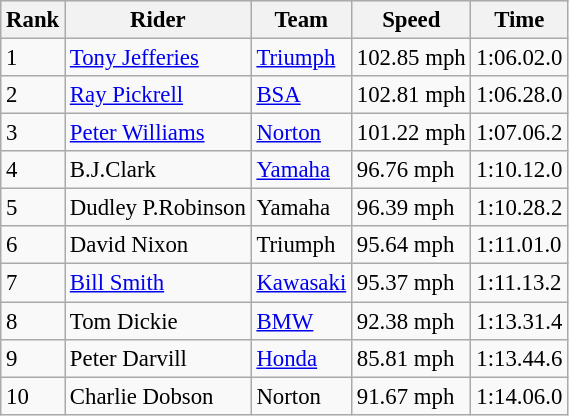<table class="wikitable" style="font-size: 95%;">
<tr style="background:#efefef;">
<th>Rank</th>
<th>Rider</th>
<th>Team</th>
<th>Speed</th>
<th>Time</th>
</tr>
<tr>
<td>1</td>
<td> <a href='#'>Tony Jefferies</a></td>
<td><a href='#'>Triumph</a></td>
<td>102.85 mph</td>
<td>1:06.02.0</td>
</tr>
<tr>
<td>2</td>
<td> <a href='#'>Ray Pickrell</a></td>
<td><a href='#'>BSA</a></td>
<td>102.81 mph</td>
<td>1:06.28.0</td>
</tr>
<tr>
<td>3</td>
<td> <a href='#'>Peter Williams</a></td>
<td><a href='#'>Norton</a></td>
<td>101.22 mph</td>
<td>1:07.06.2</td>
</tr>
<tr>
<td>4</td>
<td> B.J.Clark</td>
<td><a href='#'>Yamaha</a></td>
<td>96.76 mph</td>
<td>1:10.12.0</td>
</tr>
<tr>
<td>5</td>
<td> Dudley P.Robinson</td>
<td>Yamaha</td>
<td>96.39 mph</td>
<td>1:10.28.2</td>
</tr>
<tr>
<td>6</td>
<td> David Nixon</td>
<td>Triumph</td>
<td>95.64 mph</td>
<td>1:11.01.0</td>
</tr>
<tr>
<td>7</td>
<td> <a href='#'>Bill Smith</a></td>
<td><a href='#'>Kawasaki</a></td>
<td>95.37 mph</td>
<td>1:11.13.2</td>
</tr>
<tr>
<td>8</td>
<td> Tom Dickie</td>
<td><a href='#'>BMW</a></td>
<td>92.38 mph</td>
<td>1:13.31.4</td>
</tr>
<tr>
<td>9</td>
<td> Peter Darvill</td>
<td><a href='#'>Honda</a></td>
<td>85.81 mph</td>
<td>1:13.44.6</td>
</tr>
<tr>
<td>10</td>
<td> Charlie Dobson</td>
<td>Norton</td>
<td>91.67 mph</td>
<td>1:14.06.0</td>
</tr>
</table>
